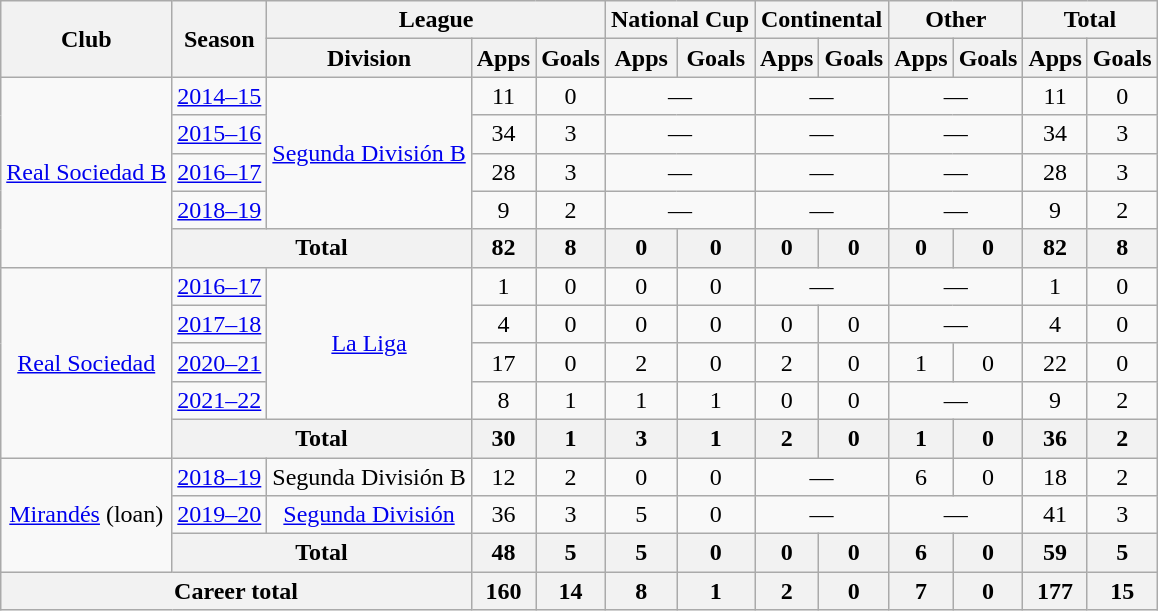<table class="wikitable" style="text-align:center">
<tr>
<th rowspan="2">Club</th>
<th rowspan="2">Season</th>
<th colspan="3">League</th>
<th colspan="2">National Cup</th>
<th colspan="2">Continental</th>
<th colspan="2">Other</th>
<th colspan="2">Total</th>
</tr>
<tr>
<th>Division</th>
<th>Apps</th>
<th>Goals</th>
<th>Apps</th>
<th>Goals</th>
<th>Apps</th>
<th>Goals</th>
<th>Apps</th>
<th>Goals</th>
<th>Apps</th>
<th>Goals</th>
</tr>
<tr>
<td rowspan="5"><a href='#'>Real Sociedad B</a></td>
<td><a href='#'>2014–15</a></td>
<td rowspan="4"><a href='#'>Segunda División B</a></td>
<td>11</td>
<td>0</td>
<td colspan="2">—</td>
<td colspan="2">—</td>
<td colspan="2">—</td>
<td>11</td>
<td>0</td>
</tr>
<tr>
<td><a href='#'>2015–16</a></td>
<td>34</td>
<td>3</td>
<td colspan="2">—</td>
<td colspan="2">—</td>
<td colspan="2">—</td>
<td>34</td>
<td>3</td>
</tr>
<tr>
<td><a href='#'>2016–17</a></td>
<td>28</td>
<td>3</td>
<td colspan="2">—</td>
<td colspan="2">—</td>
<td colspan="2">—</td>
<td>28</td>
<td>3</td>
</tr>
<tr>
<td><a href='#'>2018–19</a></td>
<td>9</td>
<td>2</td>
<td colspan="2">—</td>
<td colspan="2">—</td>
<td colspan="2">—</td>
<td>9</td>
<td>2</td>
</tr>
<tr>
<th colspan="2">Total</th>
<th>82</th>
<th>8</th>
<th>0</th>
<th>0</th>
<th>0</th>
<th>0</th>
<th>0</th>
<th>0</th>
<th>82</th>
<th>8</th>
</tr>
<tr>
<td rowspan="5"><a href='#'>Real Sociedad</a></td>
<td><a href='#'>2016–17</a></td>
<td rowspan="4"><a href='#'>La Liga</a></td>
<td>1</td>
<td>0</td>
<td>0</td>
<td>0</td>
<td colspan="2">—</td>
<td colspan="2">—</td>
<td>1</td>
<td>0</td>
</tr>
<tr>
<td><a href='#'>2017–18</a></td>
<td>4</td>
<td>0</td>
<td>0</td>
<td>0</td>
<td>0</td>
<td>0</td>
<td colspan="2">—</td>
<td>4</td>
<td>0</td>
</tr>
<tr>
<td><a href='#'>2020–21</a></td>
<td>17</td>
<td>0</td>
<td>2</td>
<td>0</td>
<td>2</td>
<td>0</td>
<td>1</td>
<td>0</td>
<td>22</td>
<td>0</td>
</tr>
<tr>
<td><a href='#'>2021–22</a></td>
<td>8</td>
<td>1</td>
<td>1</td>
<td>1</td>
<td>0</td>
<td>0</td>
<td colspan="2">—</td>
<td>9</td>
<td>2</td>
</tr>
<tr>
<th colspan="2">Total</th>
<th>30</th>
<th>1</th>
<th>3</th>
<th>1</th>
<th>2</th>
<th>0</th>
<th>1</th>
<th>0</th>
<th>36</th>
<th>2</th>
</tr>
<tr>
<td rowspan="3"><a href='#'>Mirandés</a> (loan)</td>
<td><a href='#'>2018–19</a></td>
<td>Segunda División B</td>
<td>12</td>
<td>2</td>
<td>0</td>
<td>0</td>
<td colspan="2">—</td>
<td>6</td>
<td>0</td>
<td>18</td>
<td>2</td>
</tr>
<tr>
<td><a href='#'>2019–20</a></td>
<td><a href='#'>Segunda División</a></td>
<td>36</td>
<td>3</td>
<td>5</td>
<td>0</td>
<td colspan="2">—</td>
<td colspan="2">—</td>
<td>41</td>
<td>3</td>
</tr>
<tr>
<th colspan="2">Total</th>
<th>48</th>
<th>5</th>
<th>5</th>
<th>0</th>
<th>0</th>
<th>0</th>
<th>6</th>
<th>0</th>
<th>59</th>
<th>5</th>
</tr>
<tr>
<th colspan="3">Career total</th>
<th>160</th>
<th>14</th>
<th>8</th>
<th>1</th>
<th>2</th>
<th>0</th>
<th>7</th>
<th>0</th>
<th>177</th>
<th>15</th>
</tr>
</table>
